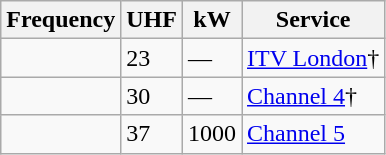<table class="wikitable sortable">
<tr>
<th>Frequency</th>
<th>UHF</th>
<th>kW</th>
<th>Service</th>
</tr>
<tr>
<td></td>
<td>23</td>
<td>—</td>
<td><a href='#'>ITV London</a>†</td>
</tr>
<tr>
<td></td>
<td>30</td>
<td>—</td>
<td><a href='#'>Channel 4</a>†</td>
</tr>
<tr>
<td></td>
<td>37</td>
<td>1000</td>
<td><a href='#'>Channel 5</a></td>
</tr>
</table>
